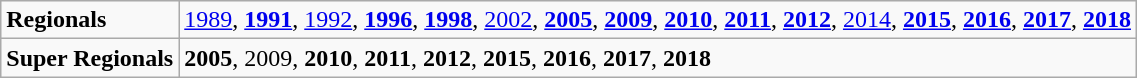<table class="wikitable">
<tr>
<td><strong>Regionals</strong></td>
<td><a href='#'>1989</a>, <strong><a href='#'>1991</a></strong>, <a href='#'>1992</a>, <strong><a href='#'>1996</a></strong>, <strong><a href='#'>1998</a></strong>, <a href='#'>2002</a>, <strong><a href='#'>2005</a></strong>, <strong><a href='#'>2009</a></strong>, <strong><a href='#'>2010</a></strong>, <strong><a href='#'>2011</a></strong>, <strong><a href='#'>2012</a></strong>, <a href='#'>2014</a>, <strong><a href='#'>2015</a></strong>, <strong><a href='#'>2016</a></strong>, <strong><a href='#'>2017</a></strong>, <strong><a href='#'>2018</a></strong></td>
</tr>
<tr>
<td><strong>Super Regionals</strong></td>
<td><strong>2005</strong>, 2009, <strong>2010</strong>, <strong>2011</strong>, <strong>2012</strong>, <strong>2015</strong>, <strong>2016</strong>, <strong>2017</strong>, <strong>2018</strong></td>
</tr>
</table>
